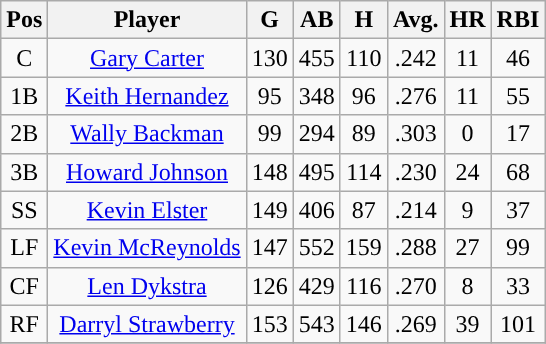<table class="wikitable sortable">
<tr>
<th>Pos</th>
<th>Player</th>
<th>G</th>
<th>AB</th>
<th>H</th>
<th>Avg.</th>
<th>HR</th>
<th>RBI</th>
</tr>
<tr align="center">
<td>C</td>
<td><a href='#'>Gary Carter</a></td>
<td>130</td>
<td>455</td>
<td>110</td>
<td>.242</td>
<td>11</td>
<td>46</td>
</tr>
<tr align="center">
<td>1B</td>
<td><a href='#'>Keith Hernandez</a></td>
<td>95</td>
<td>348</td>
<td>96</td>
<td>.276</td>
<td>11</td>
<td>55</td>
</tr>
<tr align="center">
<td>2B</td>
<td><a href='#'>Wally Backman</a></td>
<td>99</td>
<td>294</td>
<td>89</td>
<td>.303</td>
<td>0</td>
<td>17</td>
</tr>
<tr align="center">
<td>3B</td>
<td><a href='#'>Howard Johnson</a></td>
<td>148</td>
<td>495</td>
<td>114</td>
<td>.230</td>
<td>24</td>
<td>68</td>
</tr>
<tr align="center">
<td>SS</td>
<td><a href='#'>Kevin Elster</a></td>
<td>149</td>
<td>406</td>
<td>87</td>
<td>.214</td>
<td>9</td>
<td>37</td>
</tr>
<tr align="center">
<td>LF</td>
<td><a href='#'>Kevin McReynolds</a></td>
<td>147</td>
<td>552</td>
<td>159</td>
<td>.288</td>
<td>27</td>
<td>99</td>
</tr>
<tr align="center">
<td>CF</td>
<td><a href='#'>Len Dykstra</a></td>
<td>126</td>
<td>429</td>
<td>116</td>
<td>.270</td>
<td>8</td>
<td>33</td>
</tr>
<tr align="center">
<td>RF</td>
<td><a href='#'>Darryl Strawberry</a></td>
<td>153</td>
<td>543</td>
<td>146</td>
<td>.269</td>
<td>39</td>
<td>101</td>
</tr>
<tr align="center">
</tr>
</table>
